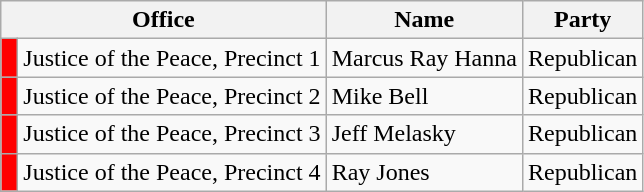<table class="wikitable">
<tr>
<th colspan="2">Office</th>
<th>Name</th>
<th>Party</th>
</tr>
<tr>
<td bgcolor="red"> </td>
<td>Justice of the Peace, Precinct 1</td>
<td>Marcus Ray Hanna</td>
<td>Republican</td>
</tr>
<tr>
<td bgcolor="red"> </td>
<td>Justice of the Peace, Precinct 2</td>
<td>Mike Bell</td>
<td>Republican</td>
</tr>
<tr>
<td bgcolor="red"> </td>
<td>Justice of the Peace, Precinct 3</td>
<td>Jeff Melasky</td>
<td>Republican</td>
</tr>
<tr>
<td bgcolor="red"> </td>
<td>Justice of the Peace, Precinct 4</td>
<td>Ray Jones</td>
<td>Republican</td>
</tr>
</table>
